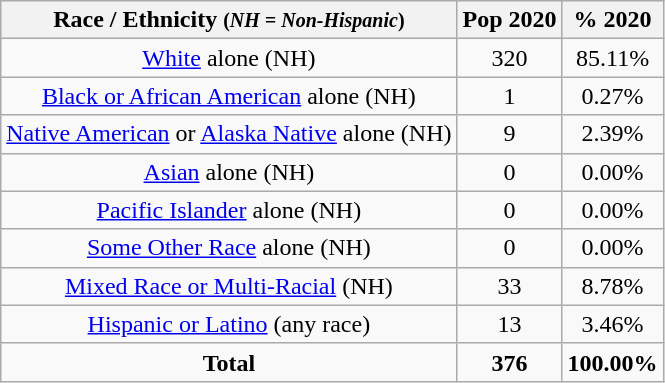<table class="wikitable" style="text-align:center;">
<tr>
<th>Race / Ethnicity <small>(<em>NH = Non-Hispanic</em>)</small></th>
<th>Pop 2020</th>
<th>% 2020</th>
</tr>
<tr>
<td><a href='#'>White</a> alone (NH)</td>
<td>320</td>
<td>85.11%</td>
</tr>
<tr>
<td><a href='#'>Black or African American</a> alone (NH)</td>
<td>1</td>
<td>0.27%</td>
</tr>
<tr>
<td><a href='#'>Native American</a> or <a href='#'>Alaska Native</a> alone (NH)</td>
<td>9</td>
<td>2.39%</td>
</tr>
<tr>
<td><a href='#'>Asian</a> alone (NH)</td>
<td>0</td>
<td>0.00%</td>
</tr>
<tr>
<td><a href='#'>Pacific Islander</a> alone (NH)</td>
<td>0</td>
<td>0.00%</td>
</tr>
<tr>
<td><a href='#'>Some Other Race</a> alone (NH)</td>
<td>0</td>
<td>0.00%</td>
</tr>
<tr>
<td><a href='#'>Mixed Race or Multi-Racial</a> (NH)</td>
<td>33</td>
<td>8.78%</td>
</tr>
<tr>
<td><a href='#'>Hispanic or Latino</a> (any race)</td>
<td>13</td>
<td>3.46%</td>
</tr>
<tr>
<td><strong>Total</strong></td>
<td><strong>376</strong></td>
<td><strong>100.00%</strong></td>
</tr>
</table>
